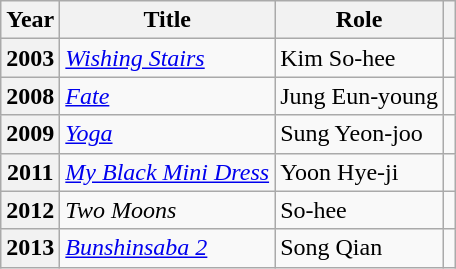<table class="wikitable plainrowheaders sortable">
<tr>
<th scope="col">Year</th>
<th scope="col">Title</th>
<th scope="col">Role</th>
<th scope="col" class="unsortable"></th>
</tr>
<tr>
<th scope="row">2003</th>
<td><em><a href='#'>Wishing Stairs</a></em></td>
<td>Kim So-hee</td>
<td style="text-align:center"></td>
</tr>
<tr>
<th scope="row">2008</th>
<td><em><a href='#'>Fate</a></em></td>
<td>Jung Eun-young</td>
<td style="text-align:center"></td>
</tr>
<tr>
<th scope="row">2009</th>
<td><em><a href='#'>Yoga</a></em></td>
<td>Sung Yeon-joo</td>
<td style="text-align:center"></td>
</tr>
<tr>
<th scope="row">2011</th>
<td><em><a href='#'>My Black Mini Dress</a></em></td>
<td>Yoon Hye-ji</td>
<td style="text-align:center"></td>
</tr>
<tr>
<th scope="row">2012</th>
<td><em>Two Moons</em></td>
<td>So-hee</td>
<td style="text-align:center"></td>
</tr>
<tr>
<th scope="row">2013</th>
<td><em><a href='#'>Bunshinsaba 2</a></em></td>
<td>Song Qian</td>
<td style="text-align:center"></td>
</tr>
</table>
